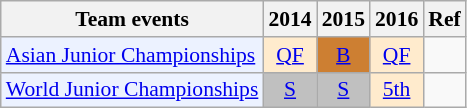<table class="wikitable" style="font-size: 90%; text-align:center">
<tr>
<th>Team events</th>
<th>2014</th>
<th>2015</th>
<th>2016</th>
<th>Ref</th>
</tr>
<tr>
<td bgcolor="#ECF2FF"; align="left"><a href='#'>Asian Junior Championships</a></td>
<td bgcolor=FFEBCD><a href='#'>QF</a></td>
<td bgcolor=CD7F32><a href='#'>B</a></td>
<td bgcolor=FFEBCD><a href='#'>QF</a></td>
<td></td>
</tr>
<tr>
<td bgcolor="#ECF2FF"; align="left"><a href='#'>World Junior Championships</a></td>
<td bgcolor=silver><a href='#'>S</a></td>
<td bgcolor=silver><a href='#'>S</a></td>
<td bgcolor=FFEBCD><a href='#'>5th</a></td>
<td></td>
</tr>
</table>
